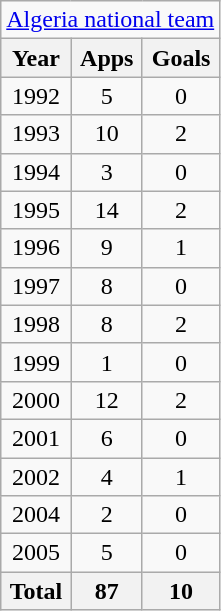<table class="wikitable" style="text-align:center">
<tr>
<td colspan="3"><a href='#'>Algeria national team</a></td>
</tr>
<tr>
<th>Year</th>
<th>Apps</th>
<th>Goals</th>
</tr>
<tr>
<td>1992</td>
<td>5</td>
<td>0</td>
</tr>
<tr>
<td>1993</td>
<td>10</td>
<td>2</td>
</tr>
<tr>
<td>1994</td>
<td>3</td>
<td>0</td>
</tr>
<tr>
<td>1995</td>
<td>14</td>
<td>2</td>
</tr>
<tr>
<td>1996</td>
<td>9</td>
<td>1</td>
</tr>
<tr>
<td>1997</td>
<td>8</td>
<td>0</td>
</tr>
<tr>
<td>1998</td>
<td>8</td>
<td>2</td>
</tr>
<tr>
<td>1999</td>
<td>1</td>
<td>0</td>
</tr>
<tr>
<td>2000</td>
<td>12</td>
<td>2</td>
</tr>
<tr>
<td>2001</td>
<td>6</td>
<td>0</td>
</tr>
<tr>
<td>2002</td>
<td>4</td>
<td>1</td>
</tr>
<tr>
<td>2004</td>
<td>2</td>
<td>0</td>
</tr>
<tr>
<td>2005</td>
<td>5</td>
<td>0</td>
</tr>
<tr>
<th>Total</th>
<th>87</th>
<th>10</th>
</tr>
</table>
